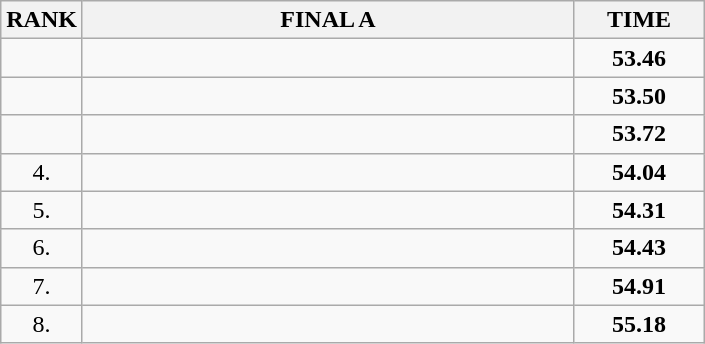<table class="wikitable">
<tr>
<th>RANK</th>
<th style="width: 20em">FINAL A</th>
<th style="width: 5em">TIME</th>
</tr>
<tr>
<td align="center"></td>
<td></td>
<td align="center"><strong>53.46</strong></td>
</tr>
<tr>
<td align="center"></td>
<td></td>
<td align="center"><strong>53.50</strong></td>
</tr>
<tr>
<td align="center"></td>
<td></td>
<td align="center"><strong>53.72</strong></td>
</tr>
<tr>
<td align="center">4.</td>
<td></td>
<td align="center"><strong>54.04</strong></td>
</tr>
<tr>
<td align="center">5.</td>
<td></td>
<td align="center"><strong>54.31</strong></td>
</tr>
<tr>
<td align="center">6.</td>
<td></td>
<td align="center"><strong>54.43</strong></td>
</tr>
<tr>
<td align="center">7.</td>
<td></td>
<td align="center"><strong>54.91</strong></td>
</tr>
<tr>
<td align="center">8.</td>
<td></td>
<td align="center"><strong>55.18</strong></td>
</tr>
</table>
